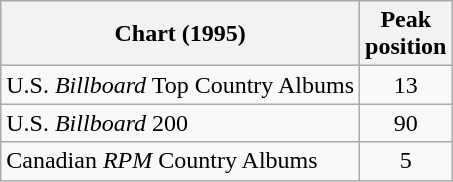<table class="wikitable">
<tr>
<th>Chart (1995)</th>
<th>Peak<br>position</th>
</tr>
<tr>
<td>U.S. <em>Billboard</em> Top Country Albums</td>
<td align="center">13</td>
</tr>
<tr>
<td>U.S. <em>Billboard</em> 200</td>
<td align="center">90</td>
</tr>
<tr>
<td>Canadian <em>RPM</em> Country Albums</td>
<td align="center">5</td>
</tr>
</table>
